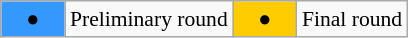<table class="wikitable" style="margin:0.5em auto; font-size:90%; position:relative">
<tr>
<td style="width:2.5em; background:#3399ff; text-align:center">●</td>
<td>Preliminary round</td>
<td style="width:2.5em; background:#ffcc00; text-align:center">●</td>
<td>Final round</td>
</tr>
</table>
